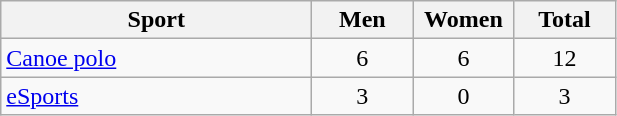<table class="wikitable" style="text-align:center;">
<tr>
<th width=200>Sport</th>
<th width=60>Men</th>
<th width=60>Women</th>
<th width=60>Total</th>
</tr>
<tr>
<td style="text-align:left"><a href='#'>Canoe polo</a></td>
<td>6</td>
<td>6</td>
<td>12</td>
</tr>
<tr>
<td style="text-align:left"><a href='#'>eSports</a></td>
<td>3</td>
<td>0</td>
<td>3</td>
</tr>
</table>
